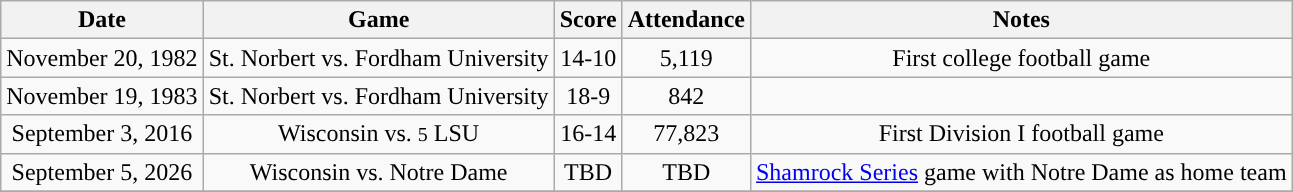<table class="wikitable" style="text-align:center;">
<tr>
<th style="text-align:center;">Date</th>
<th style="text-align:center;">Game</th>
<th style="text-align:center;">Score</th>
<th style="text-align:center;">Attendance</th>
<th style="text-align:center;">Notes</th>
</tr>
<tr>
<td>November 20, 1982</td>
<td>St. Norbert vs. Fordham University</td>
<td>14-10</td>
<td>5,119</td>
<td>First college football game</td>
</tr>
<tr>
<td>November 19, 1983</td>
<td>St. Norbert vs. Fordham University</td>
<td>18-9</td>
<td>842</td>
<td></td>
</tr>
<tr>
<td>September 3, 2016</td>
<td>Wisconsin vs. <small>5</small> LSU</td>
<td>16-14</td>
<td>77,823</td>
<td>First Division I football game</td>
</tr>
<tr>
<td>September 5, 2026 </td>
<td>Wisconsin vs. Notre Dame</td>
<td>TBD</td>
<td>TBD</td>
<td><a href='#'>Shamrock Series</a> game with Notre Dame as home team</td>
</tr>
<tr>
</tr>
</table>
